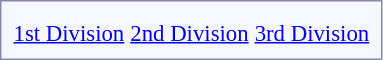<table style="border:1px solid #8888aa; background-color:#f7f8ff; padding:5px; font-size:95%; float: left; margin: 0px 12px 12px 0px;">
<tr>
<td align="center"></td>
<td></td>
<td></td>
</tr>
<tr>
<td align="center"><a href='#'>1st Division</a></td>
<td align="center"><a href='#'>2nd Division</a></td>
<td align="center"><a href='#'>3rd Division</a></td>
</tr>
</table>
